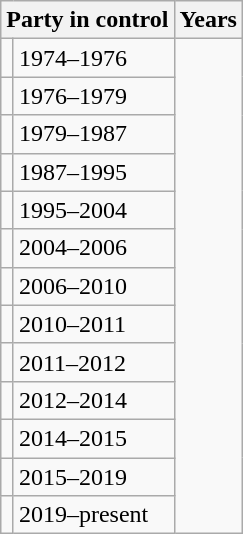<table class="wikitable">
<tr>
<th colspan=2>Party in control</th>
<th>Years</th>
</tr>
<tr>
<td></td>
<td>1974–1976</td>
</tr>
<tr>
<td></td>
<td>1976–1979</td>
</tr>
<tr>
<td></td>
<td>1979–1987</td>
</tr>
<tr>
<td></td>
<td>1987–1995</td>
</tr>
<tr>
<td></td>
<td>1995–2004</td>
</tr>
<tr>
<td></td>
<td>2004–2006</td>
</tr>
<tr>
<td></td>
<td>2006–2010</td>
</tr>
<tr>
<td></td>
<td>2010–2011</td>
</tr>
<tr>
<td></td>
<td>2011–2012</td>
</tr>
<tr>
<td></td>
<td>2012–2014</td>
</tr>
<tr>
<td></td>
<td>2014–2015</td>
</tr>
<tr>
<td></td>
<td>2015–2019</td>
</tr>
<tr>
<td></td>
<td>2019–present</td>
</tr>
</table>
